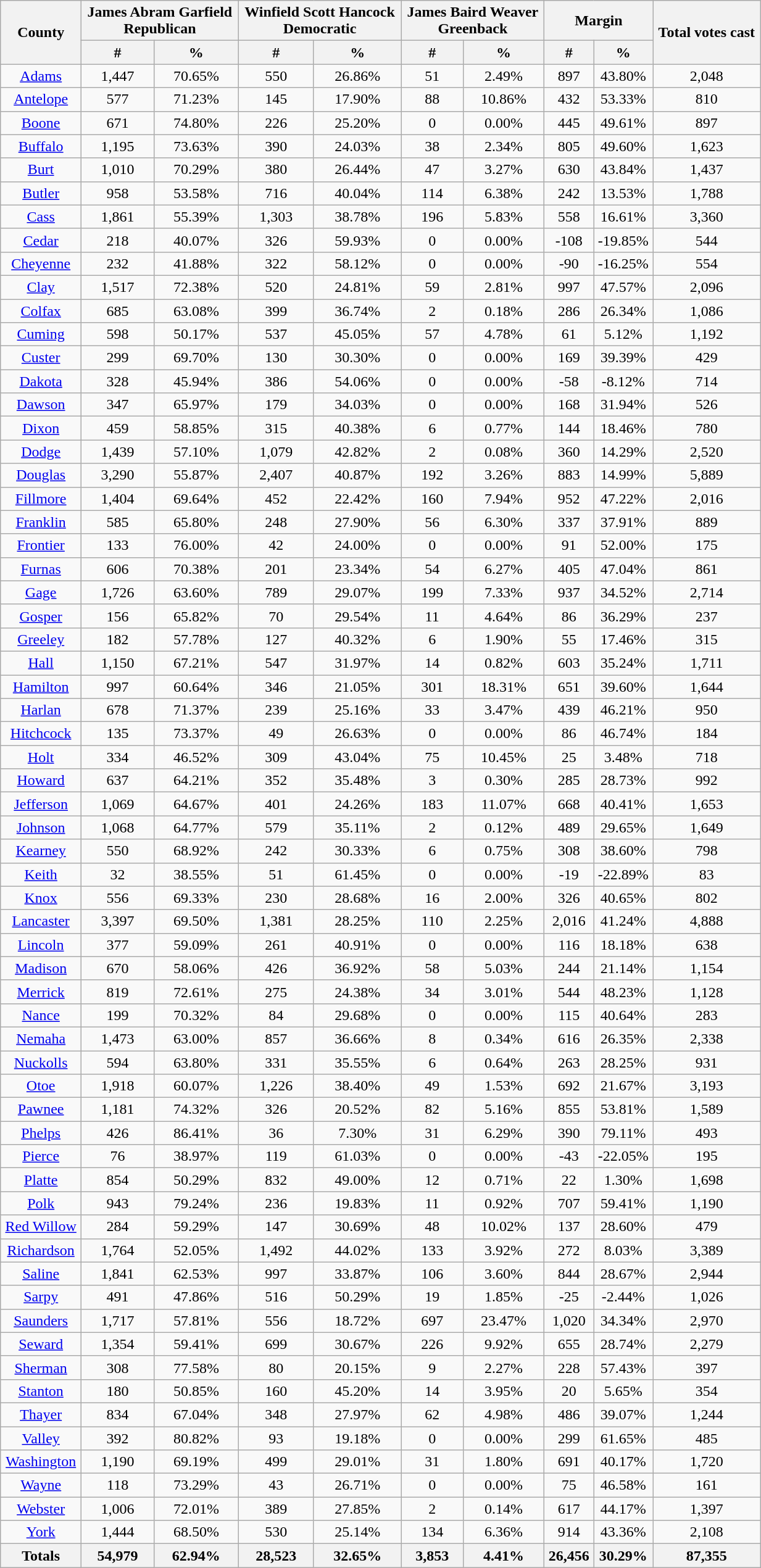<table width="65%" class="wikitable sortable" style="text-align:center">
<tr>
<th style="text-align:center;" rowspan="2">County</th>
<th style="text-align:center;" colspan="2">James Abram Garfield<br>Republican</th>
<th style="text-align:center;" colspan="2">Winfield Scott Hancock<br>Democratic</th>
<th style="text-align:center;" colspan="2">James Baird Weaver<br>Greenback</th>
<th style="text-align:center;" colspan="2">Margin</th>
<th style="text-align:center;" rowspan="2">Total votes cast</th>
</tr>
<tr>
<th data-sort-type="number">#</th>
<th data-sort-type="number">%</th>
<th data-sort-type="number">#</th>
<th data-sort-type="number">%</th>
<th data-sort-type="number">#</th>
<th data-sort-type="number">%</th>
<th data-sort-type="number">#</th>
<th data-sort-type="number">%</th>
</tr>
<tr style="text-align:center;">
<td><a href='#'>Adams</a></td>
<td>1,447</td>
<td>70.65%</td>
<td>550</td>
<td>26.86%</td>
<td>51</td>
<td>2.49%</td>
<td>897</td>
<td>43.80%</td>
<td>2,048</td>
</tr>
<tr style="text-align:center;">
<td><a href='#'>Antelope</a></td>
<td>577</td>
<td>71.23%</td>
<td>145</td>
<td>17.90%</td>
<td>88</td>
<td>10.86%</td>
<td>432</td>
<td>53.33%</td>
<td>810</td>
</tr>
<tr style="text-align:center;">
<td><a href='#'>Boone</a></td>
<td>671</td>
<td>74.80%</td>
<td>226</td>
<td>25.20%</td>
<td>0</td>
<td>0.00%</td>
<td>445</td>
<td>49.61%</td>
<td>897</td>
</tr>
<tr style="text-align:center;">
<td><a href='#'>Buffalo</a></td>
<td>1,195</td>
<td>73.63%</td>
<td>390</td>
<td>24.03%</td>
<td>38</td>
<td>2.34%</td>
<td>805</td>
<td>49.60%</td>
<td>1,623</td>
</tr>
<tr style="text-align:center;">
<td><a href='#'>Burt</a></td>
<td>1,010</td>
<td>70.29%</td>
<td>380</td>
<td>26.44%</td>
<td>47</td>
<td>3.27%</td>
<td>630</td>
<td>43.84%</td>
<td>1,437</td>
</tr>
<tr style="text-align:center;">
<td><a href='#'>Butler</a></td>
<td>958</td>
<td>53.58%</td>
<td>716</td>
<td>40.04%</td>
<td>114</td>
<td>6.38%</td>
<td>242</td>
<td>13.53%</td>
<td>1,788</td>
</tr>
<tr style="text-align:center;">
<td><a href='#'>Cass</a></td>
<td>1,861</td>
<td>55.39%</td>
<td>1,303</td>
<td>38.78%</td>
<td>196</td>
<td>5.83%</td>
<td>558</td>
<td>16.61%</td>
<td>3,360</td>
</tr>
<tr style="text-align:center;">
<td><a href='#'>Cedar</a></td>
<td>218</td>
<td>40.07%</td>
<td>326</td>
<td>59.93%</td>
<td>0</td>
<td>0.00%</td>
<td>-108</td>
<td>-19.85%</td>
<td>544</td>
</tr>
<tr style="text-align:center;">
<td><a href='#'>Cheyenne</a></td>
<td>232</td>
<td>41.88%</td>
<td>322</td>
<td>58.12%</td>
<td>0</td>
<td>0.00%</td>
<td>-90</td>
<td>-16.25%</td>
<td>554</td>
</tr>
<tr style="text-align:center;">
<td><a href='#'>Clay</a></td>
<td>1,517</td>
<td>72.38%</td>
<td>520</td>
<td>24.81%</td>
<td>59</td>
<td>2.81%</td>
<td>997</td>
<td>47.57%</td>
<td>2,096</td>
</tr>
<tr style="text-align:center;">
<td><a href='#'>Colfax</a></td>
<td>685</td>
<td>63.08%</td>
<td>399</td>
<td>36.74%</td>
<td>2</td>
<td>0.18%</td>
<td>286</td>
<td>26.34%</td>
<td>1,086</td>
</tr>
<tr style="text-align:center;">
<td><a href='#'>Cuming</a></td>
<td>598</td>
<td>50.17%</td>
<td>537</td>
<td>45.05%</td>
<td>57</td>
<td>4.78%</td>
<td>61</td>
<td>5.12%</td>
<td>1,192</td>
</tr>
<tr style="text-align:center;">
<td><a href='#'>Custer</a></td>
<td>299</td>
<td>69.70%</td>
<td>130</td>
<td>30.30%</td>
<td>0</td>
<td>0.00%</td>
<td>169</td>
<td>39.39%</td>
<td>429</td>
</tr>
<tr style="text-align:center;">
<td><a href='#'>Dakota</a></td>
<td>328</td>
<td>45.94%</td>
<td>386</td>
<td>54.06%</td>
<td>0</td>
<td>0.00%</td>
<td>-58</td>
<td>-8.12%</td>
<td>714</td>
</tr>
<tr style="text-align:center;">
<td><a href='#'>Dawson</a></td>
<td>347</td>
<td>65.97%</td>
<td>179</td>
<td>34.03%</td>
<td>0</td>
<td>0.00%</td>
<td>168</td>
<td>31.94%</td>
<td>526</td>
</tr>
<tr style="text-align:center;">
<td><a href='#'>Dixon</a></td>
<td>459</td>
<td>58.85%</td>
<td>315</td>
<td>40.38%</td>
<td>6</td>
<td>0.77%</td>
<td>144</td>
<td>18.46%</td>
<td>780</td>
</tr>
<tr style="text-align:center;">
<td><a href='#'>Dodge</a></td>
<td>1,439</td>
<td>57.10%</td>
<td>1,079</td>
<td>42.82%</td>
<td>2</td>
<td>0.08%</td>
<td>360</td>
<td>14.29%</td>
<td>2,520</td>
</tr>
<tr style="text-align:center;">
<td><a href='#'>Douglas</a></td>
<td>3,290</td>
<td>55.87%</td>
<td>2,407</td>
<td>40.87%</td>
<td>192</td>
<td>3.26%</td>
<td>883</td>
<td>14.99%</td>
<td>5,889</td>
</tr>
<tr style="text-align:center;">
<td><a href='#'>Fillmore</a></td>
<td>1,404</td>
<td>69.64%</td>
<td>452</td>
<td>22.42%</td>
<td>160</td>
<td>7.94%</td>
<td>952</td>
<td>47.22%</td>
<td>2,016</td>
</tr>
<tr style="text-align:center;">
<td><a href='#'>Franklin</a></td>
<td>585</td>
<td>65.80%</td>
<td>248</td>
<td>27.90%</td>
<td>56</td>
<td>6.30%</td>
<td>337</td>
<td>37.91%</td>
<td>889</td>
</tr>
<tr style="text-align:center;">
<td><a href='#'>Frontier</a></td>
<td>133</td>
<td>76.00%</td>
<td>42</td>
<td>24.00%</td>
<td>0</td>
<td>0.00%</td>
<td>91</td>
<td>52.00%</td>
<td>175</td>
</tr>
<tr style="text-align:center;">
<td><a href='#'>Furnas</a></td>
<td>606</td>
<td>70.38%</td>
<td>201</td>
<td>23.34%</td>
<td>54</td>
<td>6.27%</td>
<td>405</td>
<td>47.04%</td>
<td>861</td>
</tr>
<tr style="text-align:center;">
<td><a href='#'>Gage</a></td>
<td>1,726</td>
<td>63.60%</td>
<td>789</td>
<td>29.07%</td>
<td>199</td>
<td>7.33%</td>
<td>937</td>
<td>34.52%</td>
<td>2,714</td>
</tr>
<tr style="text-align:center;">
<td><a href='#'>Gosper</a></td>
<td>156</td>
<td>65.82%</td>
<td>70</td>
<td>29.54%</td>
<td>11</td>
<td>4.64%</td>
<td>86</td>
<td>36.29%</td>
<td>237</td>
</tr>
<tr style="text-align:center;">
<td><a href='#'>Greeley</a></td>
<td>182</td>
<td>57.78%</td>
<td>127</td>
<td>40.32%</td>
<td>6</td>
<td>1.90%</td>
<td>55</td>
<td>17.46%</td>
<td>315</td>
</tr>
<tr style="text-align:center;">
<td><a href='#'>Hall</a></td>
<td>1,150</td>
<td>67.21%</td>
<td>547</td>
<td>31.97%</td>
<td>14</td>
<td>0.82%</td>
<td>603</td>
<td>35.24%</td>
<td>1,711</td>
</tr>
<tr style="text-align:center;">
<td><a href='#'>Hamilton</a></td>
<td>997</td>
<td>60.64%</td>
<td>346</td>
<td>21.05%</td>
<td>301</td>
<td>18.31%</td>
<td>651</td>
<td>39.60%</td>
<td>1,644</td>
</tr>
<tr style="text-align:center;">
<td><a href='#'>Harlan</a></td>
<td>678</td>
<td>71.37%</td>
<td>239</td>
<td>25.16%</td>
<td>33</td>
<td>3.47%</td>
<td>439</td>
<td>46.21%</td>
<td>950</td>
</tr>
<tr style="text-align:center;">
<td><a href='#'>Hitchcock</a></td>
<td>135</td>
<td>73.37%</td>
<td>49</td>
<td>26.63%</td>
<td>0</td>
<td>0.00%</td>
<td>86</td>
<td>46.74%</td>
<td>184</td>
</tr>
<tr style="text-align:center;">
<td><a href='#'>Holt</a></td>
<td>334</td>
<td>46.52%</td>
<td>309</td>
<td>43.04%</td>
<td>75</td>
<td>10.45%</td>
<td>25</td>
<td>3.48%</td>
<td>718</td>
</tr>
<tr style="text-align:center;">
<td><a href='#'>Howard</a></td>
<td>637</td>
<td>64.21%</td>
<td>352</td>
<td>35.48%</td>
<td>3</td>
<td>0.30%</td>
<td>285</td>
<td>28.73%</td>
<td>992</td>
</tr>
<tr style="text-align:center;">
<td><a href='#'>Jefferson</a></td>
<td>1,069</td>
<td>64.67%</td>
<td>401</td>
<td>24.26%</td>
<td>183</td>
<td>11.07%</td>
<td>668</td>
<td>40.41%</td>
<td>1,653</td>
</tr>
<tr style="text-align:center;">
<td><a href='#'>Johnson</a></td>
<td>1,068</td>
<td>64.77%</td>
<td>579</td>
<td>35.11%</td>
<td>2</td>
<td>0.12%</td>
<td>489</td>
<td>29.65%</td>
<td>1,649</td>
</tr>
<tr style="text-align:center;">
<td><a href='#'>Kearney</a></td>
<td>550</td>
<td>68.92%</td>
<td>242</td>
<td>30.33%</td>
<td>6</td>
<td>0.75%</td>
<td>308</td>
<td>38.60%</td>
<td>798</td>
</tr>
<tr style="text-align:center;">
<td><a href='#'>Keith</a></td>
<td>32</td>
<td>38.55%</td>
<td>51</td>
<td>61.45%</td>
<td>0</td>
<td>0.00%</td>
<td>-19</td>
<td>-22.89%</td>
<td>83</td>
</tr>
<tr style="text-align:center;">
<td><a href='#'>Knox</a></td>
<td>556</td>
<td>69.33%</td>
<td>230</td>
<td>28.68%</td>
<td>16</td>
<td>2.00%</td>
<td>326</td>
<td>40.65%</td>
<td>802</td>
</tr>
<tr style="text-align:center;">
<td><a href='#'>Lancaster</a></td>
<td>3,397</td>
<td>69.50%</td>
<td>1,381</td>
<td>28.25%</td>
<td>110</td>
<td>2.25%</td>
<td>2,016</td>
<td>41.24%</td>
<td>4,888</td>
</tr>
<tr style="text-align:center;">
<td><a href='#'>Lincoln</a></td>
<td>377</td>
<td>59.09%</td>
<td>261</td>
<td>40.91%</td>
<td>0</td>
<td>0.00%</td>
<td>116</td>
<td>18.18%</td>
<td>638</td>
</tr>
<tr style="text-align:center;">
<td><a href='#'>Madison</a></td>
<td>670</td>
<td>58.06%</td>
<td>426</td>
<td>36.92%</td>
<td>58</td>
<td>5.03%</td>
<td>244</td>
<td>21.14%</td>
<td>1,154</td>
</tr>
<tr style="text-align:center;">
<td><a href='#'>Merrick</a></td>
<td>819</td>
<td>72.61%</td>
<td>275</td>
<td>24.38%</td>
<td>34</td>
<td>3.01%</td>
<td>544</td>
<td>48.23%</td>
<td>1,128</td>
</tr>
<tr style="text-align:center;">
<td><a href='#'>Nance</a></td>
<td>199</td>
<td>70.32%</td>
<td>84</td>
<td>29.68%</td>
<td>0</td>
<td>0.00%</td>
<td>115</td>
<td>40.64%</td>
<td>283</td>
</tr>
<tr style="text-align:center;">
<td><a href='#'>Nemaha</a></td>
<td>1,473</td>
<td>63.00%</td>
<td>857</td>
<td>36.66%</td>
<td>8</td>
<td>0.34%</td>
<td>616</td>
<td>26.35%</td>
<td>2,338</td>
</tr>
<tr style="text-align:center;">
<td><a href='#'>Nuckolls</a></td>
<td>594</td>
<td>63.80%</td>
<td>331</td>
<td>35.55%</td>
<td>6</td>
<td>0.64%</td>
<td>263</td>
<td>28.25%</td>
<td>931</td>
</tr>
<tr style="text-align:center;">
<td><a href='#'>Otoe</a></td>
<td>1,918</td>
<td>60.07%</td>
<td>1,226</td>
<td>38.40%</td>
<td>49</td>
<td>1.53%</td>
<td>692</td>
<td>21.67%</td>
<td>3,193</td>
</tr>
<tr style="text-align:center;">
<td><a href='#'>Pawnee</a></td>
<td>1,181</td>
<td>74.32%</td>
<td>326</td>
<td>20.52%</td>
<td>82</td>
<td>5.16%</td>
<td>855</td>
<td>53.81%</td>
<td>1,589</td>
</tr>
<tr style="text-align:center;">
<td><a href='#'>Phelps</a></td>
<td>426</td>
<td>86.41%</td>
<td>36</td>
<td>7.30%</td>
<td>31</td>
<td>6.29%</td>
<td>390</td>
<td>79.11%</td>
<td>493</td>
</tr>
<tr style="text-align:center;">
<td><a href='#'>Pierce</a></td>
<td>76</td>
<td>38.97%</td>
<td>119</td>
<td>61.03%</td>
<td>0</td>
<td>0.00%</td>
<td>-43</td>
<td>-22.05%</td>
<td>195</td>
</tr>
<tr style="text-align:center;">
<td><a href='#'>Platte</a></td>
<td>854</td>
<td>50.29%</td>
<td>832</td>
<td>49.00%</td>
<td>12</td>
<td>0.71%</td>
<td>22</td>
<td>1.30%</td>
<td>1,698</td>
</tr>
<tr style="text-align:center;">
<td><a href='#'>Polk</a></td>
<td>943</td>
<td>79.24%</td>
<td>236</td>
<td>19.83%</td>
<td>11</td>
<td>0.92%</td>
<td>707</td>
<td>59.41%</td>
<td>1,190</td>
</tr>
<tr style="text-align:center;">
<td><a href='#'>Red Willow</a></td>
<td>284</td>
<td>59.29%</td>
<td>147</td>
<td>30.69%</td>
<td>48</td>
<td>10.02%</td>
<td>137</td>
<td>28.60%</td>
<td>479</td>
</tr>
<tr style="text-align:center;">
<td><a href='#'>Richardson</a></td>
<td>1,764</td>
<td>52.05%</td>
<td>1,492</td>
<td>44.02%</td>
<td>133</td>
<td>3.92%</td>
<td>272</td>
<td>8.03%</td>
<td>3,389</td>
</tr>
<tr style="text-align:center;">
<td><a href='#'>Saline</a></td>
<td>1,841</td>
<td>62.53%</td>
<td>997</td>
<td>33.87%</td>
<td>106</td>
<td>3.60%</td>
<td>844</td>
<td>28.67%</td>
<td>2,944</td>
</tr>
<tr style="text-align:center;">
<td><a href='#'>Sarpy</a></td>
<td>491</td>
<td>47.86%</td>
<td>516</td>
<td>50.29%</td>
<td>19</td>
<td>1.85%</td>
<td>-25</td>
<td>-2.44%</td>
<td>1,026</td>
</tr>
<tr style="text-align:center;">
<td><a href='#'>Saunders</a></td>
<td>1,717</td>
<td>57.81%</td>
<td>556</td>
<td>18.72%</td>
<td>697</td>
<td>23.47%</td>
<td>1,020</td>
<td>34.34%</td>
<td>2,970</td>
</tr>
<tr style="text-align:center;">
<td><a href='#'>Seward</a></td>
<td>1,354</td>
<td>59.41%</td>
<td>699</td>
<td>30.67%</td>
<td>226</td>
<td>9.92%</td>
<td>655</td>
<td>28.74%</td>
<td>2,279</td>
</tr>
<tr style="text-align:center;">
<td><a href='#'>Sherman</a></td>
<td>308</td>
<td>77.58%</td>
<td>80</td>
<td>20.15%</td>
<td>9</td>
<td>2.27%</td>
<td>228</td>
<td>57.43%</td>
<td>397</td>
</tr>
<tr style="text-align:center;">
<td><a href='#'>Stanton</a></td>
<td>180</td>
<td>50.85%</td>
<td>160</td>
<td>45.20%</td>
<td>14</td>
<td>3.95%</td>
<td>20</td>
<td>5.65%</td>
<td>354</td>
</tr>
<tr style="text-align:center;">
<td><a href='#'>Thayer</a></td>
<td>834</td>
<td>67.04%</td>
<td>348</td>
<td>27.97%</td>
<td>62</td>
<td>4.98%</td>
<td>486</td>
<td>39.07%</td>
<td>1,244</td>
</tr>
<tr style="text-align:center;">
<td><a href='#'>Valley</a></td>
<td>392</td>
<td>80.82%</td>
<td>93</td>
<td>19.18%</td>
<td>0</td>
<td>0.00%</td>
<td>299</td>
<td>61.65%</td>
<td>485</td>
</tr>
<tr style="text-align:center;">
<td><a href='#'>Washington</a></td>
<td>1,190</td>
<td>69.19%</td>
<td>499</td>
<td>29.01%</td>
<td>31</td>
<td>1.80%</td>
<td>691</td>
<td>40.17%</td>
<td>1,720</td>
</tr>
<tr style="text-align:center;">
<td><a href='#'>Wayne</a></td>
<td>118</td>
<td>73.29%</td>
<td>43</td>
<td>26.71%</td>
<td>0</td>
<td>0.00%</td>
<td>75</td>
<td>46.58%</td>
<td>161</td>
</tr>
<tr style="text-align:center;">
<td><a href='#'>Webster</a></td>
<td>1,006</td>
<td>72.01%</td>
<td>389</td>
<td>27.85%</td>
<td>2</td>
<td>0.14%</td>
<td>617</td>
<td>44.17%</td>
<td>1,397</td>
</tr>
<tr style="text-align:center;">
<td><a href='#'>York</a></td>
<td>1,444</td>
<td>68.50%</td>
<td>530</td>
<td>25.14%</td>
<td>134</td>
<td>6.36%</td>
<td>914</td>
<td>43.36%</td>
<td>2,108</td>
</tr>
<tr style="text-align:center;">
<th>Totals</th>
<th>54,979</th>
<th>62.94%</th>
<th>28,523</th>
<th>32.65%</th>
<th>3,853</th>
<th>4.41%</th>
<th>26,456</th>
<th>30.29%</th>
<th>87,355</th>
</tr>
</table>
